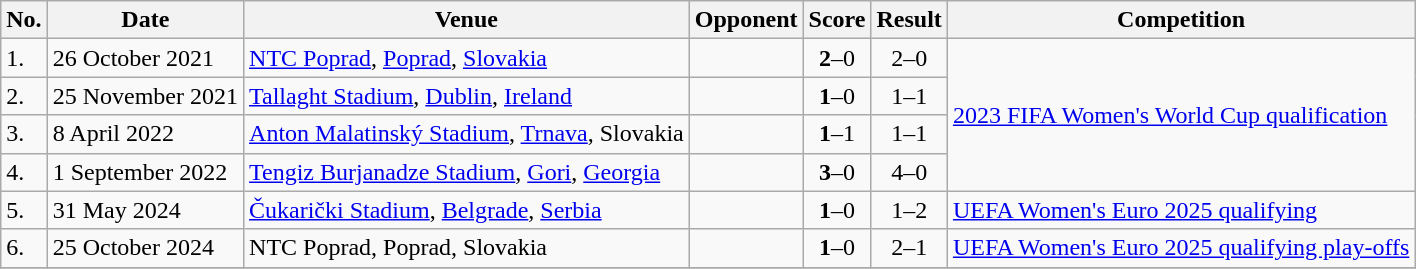<table class="wikitable">
<tr>
<th>No.</th>
<th>Date</th>
<th>Venue</th>
<th>Opponent</th>
<th>Score</th>
<th>Result</th>
<th>Competition</th>
</tr>
<tr>
<td>1.</td>
<td>26 October 2021</td>
<td><a href='#'>NTC Poprad</a>, <a href='#'>Poprad</a>, <a href='#'>Slovakia</a></td>
<td></td>
<td align=center><strong>2</strong>–0</td>
<td align=center>2–0</td>
<td rowspan=4><a href='#'>2023 FIFA Women's World Cup qualification</a></td>
</tr>
<tr>
<td>2.</td>
<td>25 November 2021</td>
<td><a href='#'>Tallaght Stadium</a>, <a href='#'>Dublin</a>, <a href='#'>Ireland</a></td>
<td></td>
<td align=center><strong>1</strong>–0</td>
<td align=center>1–1</td>
</tr>
<tr>
<td>3.</td>
<td>8 April 2022</td>
<td><a href='#'>Anton Malatinský Stadium</a>, <a href='#'>Trnava</a>, Slovakia</td>
<td></td>
<td align=center><strong>1</strong>–1</td>
<td align=center>1–1</td>
</tr>
<tr>
<td>4.</td>
<td>1 September 2022</td>
<td><a href='#'>Tengiz Burjanadze Stadium</a>, <a href='#'>Gori</a>, <a href='#'>Georgia</a></td>
<td></td>
<td align=center><strong>3</strong>–0</td>
<td align=center>4–0</td>
</tr>
<tr>
<td>5.</td>
<td>31 May 2024</td>
<td><a href='#'>Čukarički Stadium</a>, <a href='#'>Belgrade</a>, <a href='#'>Serbia</a></td>
<td></td>
<td align=center><strong>1</strong>–0</td>
<td align=center>1–2</td>
<td><a href='#'>UEFA Women's Euro 2025 qualifying</a></td>
</tr>
<tr>
<td>6.</td>
<td>25 October 2024</td>
<td>NTC Poprad, Poprad, Slovakia</td>
<td></td>
<td align=center><strong>1</strong>–0</td>
<td align=center>2–1</td>
<td><a href='#'>UEFA Women's Euro 2025 qualifying play-offs</a></td>
</tr>
<tr>
</tr>
</table>
